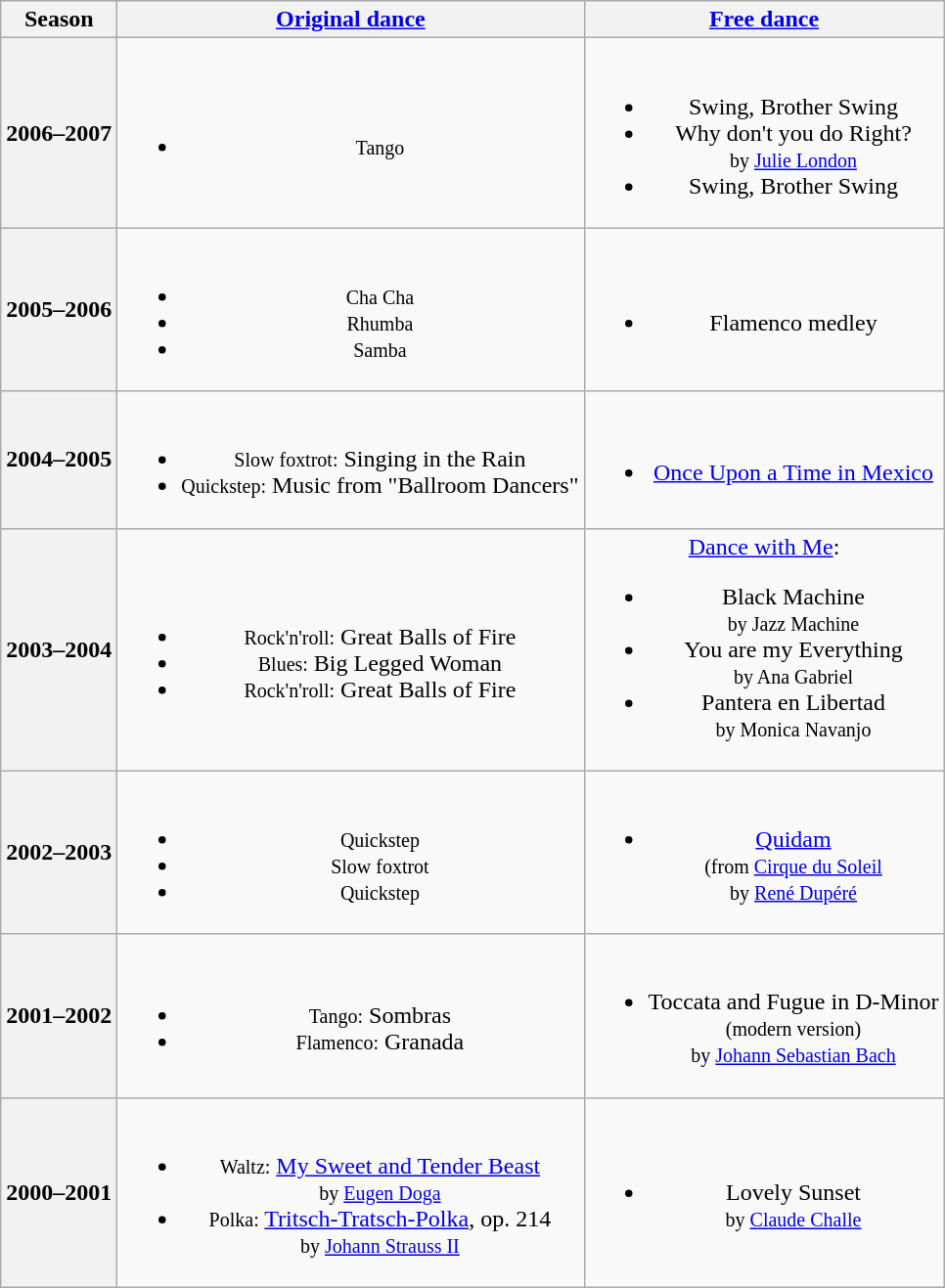<table class="wikitable" style="text-align:center">
<tr>
<th>Season</th>
<th><a href='#'>Original dance</a></th>
<th><a href='#'>Free dance</a></th>
</tr>
<tr>
<th>2006–2007 <br> </th>
<td><br><ul><li><small>Tango</small></li></ul></td>
<td><br><ul><li>Swing, Brother Swing</li><li>Why don't you do Right? <br><small> by <a href='#'>Julie London</a> </small></li><li>Swing, Brother Swing</li></ul></td>
</tr>
<tr>
<th>2005–2006 <br> </th>
<td><br><ul><li><small>Cha Cha</small></li><li><small>Rhumba</small></li><li><small>Samba</small></li></ul></td>
<td><br><ul><li>Flamenco medley</li></ul></td>
</tr>
<tr>
<th>2004–2005 <br> </th>
<td><br><ul><li><small>Slow foxtrot:</small> Singing in the Rain</li><li><small>Quickstep:</small> Music from "Ballroom Dancers"</li></ul></td>
<td><br><ul><li><a href='#'>Once Upon a Time in Mexico</a></li></ul></td>
</tr>
<tr>
<th>2003–2004 <br> </th>
<td><br><ul><li><small>Rock'n'roll:</small> Great Balls of Fire</li><li><small>Blues:</small> Big Legged Woman</li><li><small>Rock'n'roll:</small> Great Balls of Fire</li></ul></td>
<td><a href='#'>Dance with Me</a>:<br><ul><li>Black Machine <br><small> by Jazz Machine </small></li><li>You are my Everything <br><small> by Ana Gabriel </small></li><li>Pantera en Libertad <br><small> by Monica Navanjo </small></li></ul></td>
</tr>
<tr>
<th>2002–2003 <br> </th>
<td><br><ul><li><small>Quickstep</small></li><li><small>Slow foxtrot</small></li><li><small>Quickstep</small></li></ul></td>
<td><br><ul><li><a href='#'>Quidam</a> <br><small> (from <a href='#'>Cirque du Soleil</a> <br> by <a href='#'>René Dupéré</a> </small></li></ul></td>
</tr>
<tr>
<th>2001–2002 <br> </th>
<td><br><ul><li><small>Tango:</small> Sombras</li><li><small>Flamenco:</small> Granada</li></ul></td>
<td><br><ul><li>Toccata and Fugue in D-Minor <br><small> (modern version) <br> by <a href='#'>Johann Sebastian Bach</a> </small></li></ul></td>
</tr>
<tr>
<th>2000–2001 <br> </th>
<td><br><ul><li><small>Waltz:</small> <a href='#'>My Sweet and Tender Beast</a> <br><small> by <a href='#'>Eugen Doga</a> </small></li><li><small>Polka:</small> <a href='#'>Tritsch-Tratsch-Polka</a>, op. 214 <br><small> by <a href='#'>Johann Strauss II</a> </small></li></ul></td>
<td><br><ul><li>Lovely Sunset <br><small> by <a href='#'>Claude Challe</a> </small></li></ul></td>
</tr>
</table>
